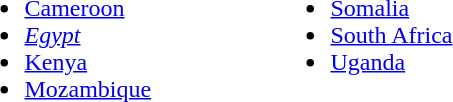<table>
<tr>
<td width=200 valign=top><br><ul><li> <a href='#'>Cameroon</a></li><li> <em><a href='#'>Egypt</a></em></li><li> <a href='#'>Kenya</a></li><li> <a href='#'>Mozambique</a></li></ul></td>
<td width=200 valign=top><br><ul><li> <a href='#'>Somalia</a></li><li> <a href='#'>South Africa</a></li><li> <a href='#'>Uganda</a></li></ul></td>
</tr>
</table>
